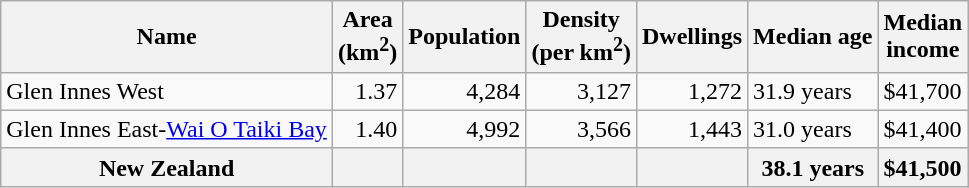<table class="wikitable">
<tr>
<th>Name</th>
<th>Area<br>(km<sup>2</sup>)</th>
<th>Population</th>
<th>Density<br>(per km<sup>2</sup>)</th>
<th>Dwellings</th>
<th>Median age</th>
<th>Median<br>income</th>
</tr>
<tr>
<td>Glen Innes West</td>
<td style="text-align:right;">1.37</td>
<td style="text-align:right;">4,284</td>
<td style="text-align:right;">3,127</td>
<td style="text-align:right;">1,272</td>
<td>31.9 years</td>
<td>$41,700</td>
</tr>
<tr>
<td>Glen Innes East-<a href='#'>Wai O Taiki Bay</a></td>
<td style="text-align:right;">1.40</td>
<td style="text-align:right;">4,992</td>
<td style="text-align:right;">3,566</td>
<td style="text-align:right;">1,443</td>
<td>31.0 years</td>
<td>$41,400</td>
</tr>
<tr>
<th>New Zealand</th>
<th></th>
<th></th>
<th></th>
<th></th>
<th>38.1 years</th>
<th style="text-align:left;">$41,500</th>
</tr>
</table>
